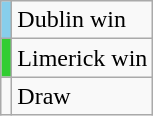<table class="wikitable">
<tr>
<td style="background-color:#87CEEB"></td>
<td>Dublin win</td>
</tr>
<tr>
<td style="background-color:#32CD32"></td>
<td>Limerick win</td>
</tr>
<tr>
<td></td>
<td>Draw</td>
</tr>
</table>
